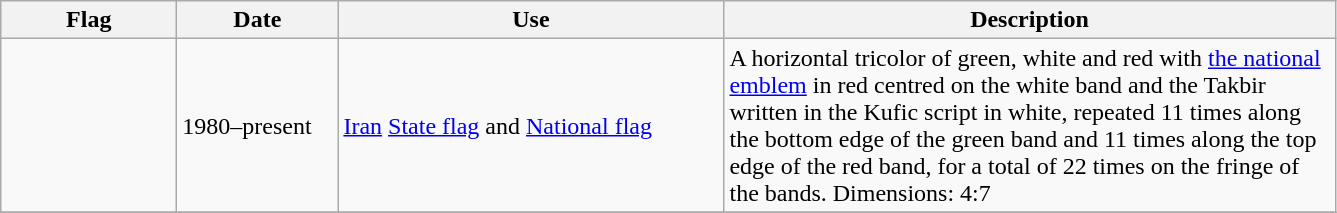<table class="wikitable" style="background:#f9f9f9">
<tr>
<th width="110">Flag</th>
<th width="100">Date</th>
<th width="250">Use</th>
<th width="400">Description</th>
</tr>
<tr>
<td></td>
<td>1980–present</td>
<td><a href='#'>Iran</a> <a href='#'>State flag</a> and <a href='#'>National flag</a></td>
<td>A horizontal tricolor of green, white and red with <a href='#'>the national emblem</a> in red centred on the white band and the Takbir written in the Kufic script in white, repeated 11 times along the bottom edge of the green band and 11 times along the top edge of the red band, for a total of 22 times on the fringe of the bands. Dimensions: 4:7</td>
</tr>
<tr>
</tr>
</table>
